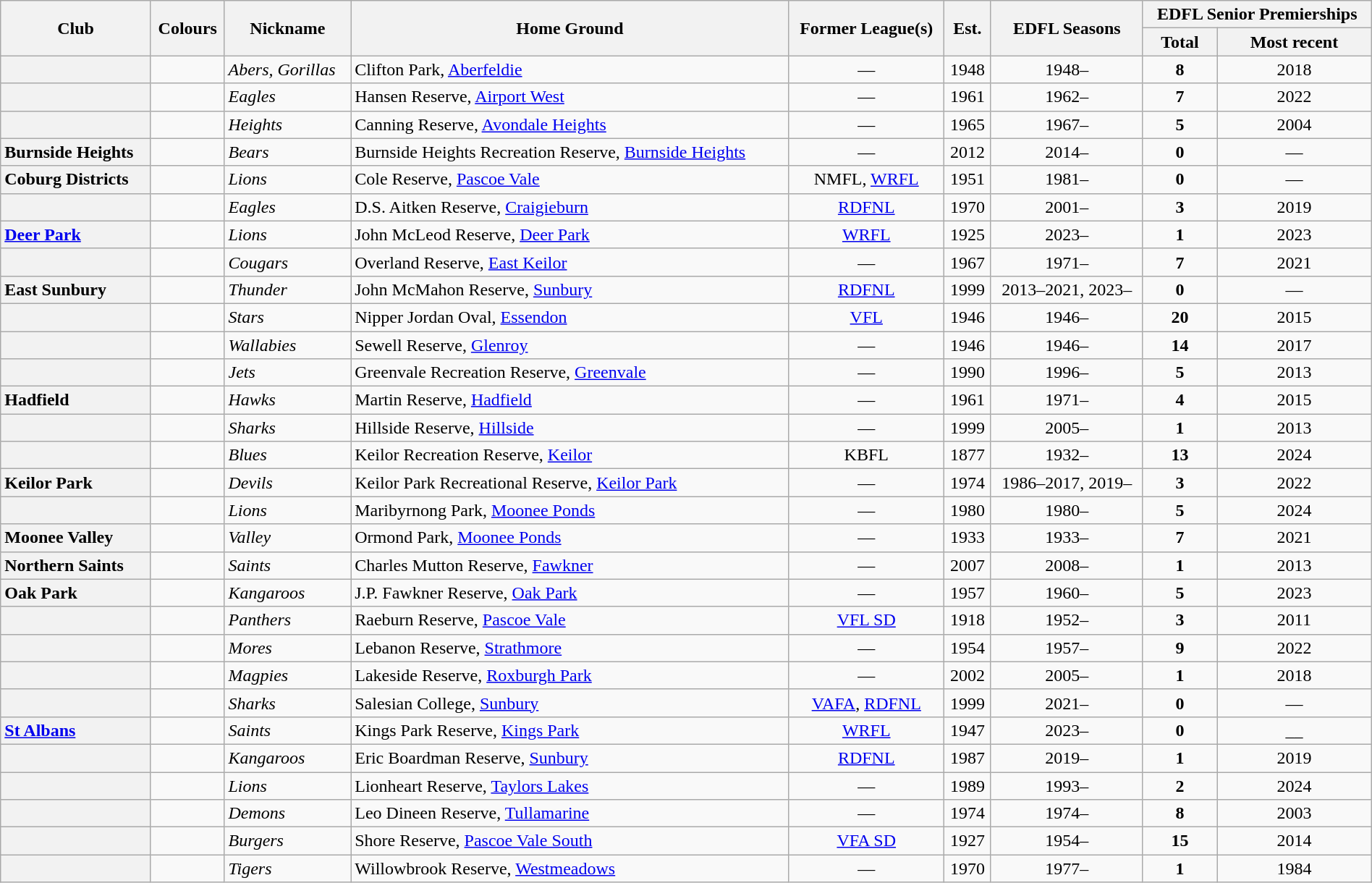<table class="wikitable sortable mw-collapsible mw-collapsed" style="text-align:center; width:100%">
<tr>
<th rowspan="2">Club</th>
<th rowspan="2" class="unsortable">Colours</th>
<th rowspan="2">Nickname</th>
<th rowspan="2">Home Ground</th>
<th rowspan="2">Former League(s)</th>
<th rowspan="2">Est.</th>
<th rowspan="2">EDFL Seasons</th>
<th colspan="2">EDFL Senior Premierships</th>
</tr>
<tr>
<th data-sort-type="number">Total</th>
<th>Most recent</th>
</tr>
<tr>
<th style="text-align:left"></th>
<td></td>
<td style="text-align:left"><em>Abers, Gorillas</em></td>
<td style="text-align:left">Clifton Park, <a href='#'>Aberfeldie</a></td>
<td>—</td>
<td>1948</td>
<td>1948–</td>
<td><strong>8</strong></td>
<td>2018</td>
</tr>
<tr>
<th style="text-align:left"></th>
<td></td>
<td style="text-align:left"><em>Eagles</em></td>
<td style="text-align:left">Hansen Reserve, <a href='#'>Airport West</a></td>
<td>—</td>
<td>1961</td>
<td>1962–</td>
<td><strong>7</strong></td>
<td>2022</td>
</tr>
<tr>
<th style="text-align:left"></th>
<td></td>
<td style="text-align:left"><em>Heights</em></td>
<td style="text-align:left">Canning Reserve, <a href='#'>Avondale Heights</a></td>
<td>—</td>
<td>1965</td>
<td>1967–</td>
<td><strong>5</strong></td>
<td>2004</td>
</tr>
<tr>
<th style="text-align:left">Burnside Heights</th>
<td></td>
<td style="text-align:left"><em>Bears</em></td>
<td style="text-align:left">Burnside Heights Recreation Reserve, <a href='#'>Burnside Heights</a></td>
<td>—</td>
<td>2012</td>
<td>2014–</td>
<td><strong>0</strong></td>
<td>—</td>
</tr>
<tr>
<th style="text-align:left">Coburg Districts</th>
<td></td>
<td style="text-align:left"><em>Lions</em></td>
<td style="text-align:left">Cole Reserve, <a href='#'>Pascoe Vale</a></td>
<td>NMFL, <a href='#'>WRFL</a></td>
<td>1951</td>
<td>1981–</td>
<td><strong>0</strong></td>
<td>—</td>
</tr>
<tr>
<th style="text-align:left"></th>
<td></td>
<td style="text-align:left"><em>Eagles</em></td>
<td style="text-align:left">D.S. Aitken Reserve, <a href='#'>Craigieburn</a></td>
<td><a href='#'>RDFNL</a></td>
<td>1970</td>
<td>2001–</td>
<td><strong>3</strong></td>
<td>2019</td>
</tr>
<tr>
<th style="text-align:left"><a href='#'>Deer Park</a></th>
<td></td>
<td style="text-align:left"><em>Lions</em></td>
<td style="text-align:left">John McLeod Reserve, <a href='#'>Deer Park</a></td>
<td><a href='#'>WRFL</a></td>
<td>1925</td>
<td>2023–</td>
<td><strong>1</strong></td>
<td>2023</td>
</tr>
<tr>
<th style="text-align:left"></th>
<td></td>
<td style="text-align:left"><em>Cougars</em></td>
<td style="text-align:left">Overland Reserve, <a href='#'>East Keilor</a></td>
<td>—</td>
<td>1967</td>
<td>1971–</td>
<td><strong>7</strong></td>
<td>2021</td>
</tr>
<tr>
<th style="text-align:left">East Sunbury</th>
<td></td>
<td style="text-align:left"><em>Thunder</em></td>
<td style="text-align:left">John McMahon Reserve, <a href='#'>Sunbury</a></td>
<td><a href='#'>RDFNL</a></td>
<td>1999</td>
<td>2013–2021, 2023–</td>
<td><strong>0</strong></td>
<td>—</td>
</tr>
<tr>
<th style="text-align:left"></th>
<td></td>
<td style="text-align:left"><em>Stars</em></td>
<td style="text-align:left">Nipper Jordan Oval, <a href='#'>Essendon</a></td>
<td><a href='#'>VFL</a></td>
<td>1946</td>
<td>1946–</td>
<td><strong>20</strong></td>
<td>2015</td>
</tr>
<tr>
<th style="text-align:left"></th>
<td></td>
<td style="text-align:left"><em>Wallabies</em></td>
<td style="text-align:left">Sewell Reserve, <a href='#'>Glenroy</a></td>
<td>—</td>
<td>1946</td>
<td>1946–</td>
<td><strong>14</strong></td>
<td>2017</td>
</tr>
<tr>
<th style="text-align:left"></th>
<td></td>
<td style="text-align:left"><em>Jets</em></td>
<td style="text-align:left">Greenvale Recreation Reserve, <a href='#'>Greenvale</a></td>
<td>—</td>
<td>1990</td>
<td>1996–</td>
<td><strong>5</strong></td>
<td>2013</td>
</tr>
<tr>
<th style="text-align:left">Hadfield</th>
<td></td>
<td style="text-align:left"><em>Hawks</em></td>
<td style="text-align:left">Martin Reserve, <a href='#'>Hadfield</a></td>
<td>—</td>
<td>1961</td>
<td>1971–</td>
<td><strong>4</strong></td>
<td>2015</td>
</tr>
<tr>
<th style="text-align:left"></th>
<td></td>
<td style="text-align:left"><em>Sharks</em></td>
<td style="text-align:left">Hillside Reserve, <a href='#'>Hillside</a></td>
<td>—</td>
<td>1999</td>
<td>2005–</td>
<td><strong>1</strong></td>
<td>2013</td>
</tr>
<tr>
<th style="text-align:left"></th>
<td></td>
<td style="text-align:left"><em>Blues</em></td>
<td style="text-align:left">Keilor Recreation Reserve, <a href='#'>Keilor</a></td>
<td>KBFL</td>
<td>1877</td>
<td>1932–</td>
<td><strong>13</strong></td>
<td>2024</td>
</tr>
<tr>
<th style="text-align:left">Keilor Park</th>
<td></td>
<td style="text-align:left"><em>Devils</em></td>
<td style="text-align:left">Keilor Park Recreational Reserve, <a href='#'>Keilor Park</a></td>
<td>—</td>
<td>1974</td>
<td>1986–2017, 2019–</td>
<td><strong>3</strong></td>
<td>2022</td>
</tr>
<tr>
<th style="text-align:left"></th>
<td></td>
<td style="text-align:left"><em>Lions</em></td>
<td style="text-align:left">Maribyrnong Park, <a href='#'>Moonee Ponds</a></td>
<td>—</td>
<td>1980</td>
<td>1980–</td>
<td><strong>5</strong></td>
<td>2024</td>
</tr>
<tr>
<th style="text-align:left">Moonee Valley</th>
<td></td>
<td style="text-align:left"><em>Valley</em></td>
<td style="text-align:left">Ormond Park, <a href='#'>Moonee Ponds</a></td>
<td>—</td>
<td>1933</td>
<td>1933–</td>
<td><strong>7</strong></td>
<td>2021</td>
</tr>
<tr>
<th style="text-align:left">Northern Saints</th>
<td></td>
<td style="text-align:left"><em>Saints</em></td>
<td style="text-align:left">Charles Mutton Reserve, <a href='#'>Fawkner</a></td>
<td>—</td>
<td>2007</td>
<td>2008–</td>
<td><strong>1</strong></td>
<td>2013</td>
</tr>
<tr>
<th style="text-align:left">Oak Park</th>
<td></td>
<td style="text-align:left"><em>Kangaroos</em></td>
<td style="text-align:left">J.P. Fawkner Reserve, <a href='#'>Oak Park</a></td>
<td>—</td>
<td>1957</td>
<td>1960–</td>
<td><strong>5</strong></td>
<td>2023</td>
</tr>
<tr>
<th style="text-align:left"></th>
<td></td>
<td style="text-align:left"><em>Panthers</em></td>
<td style="text-align:left">Raeburn Reserve, <a href='#'>Pascoe Vale</a></td>
<td><a href='#'>VFL SD</a></td>
<td>1918</td>
<td>1952–</td>
<td><strong>3</strong></td>
<td>2011</td>
</tr>
<tr>
<th style="text-align:left"></th>
<td></td>
<td style="text-align:left"><em>Mores</em></td>
<td style="text-align:left">Lebanon Reserve, <a href='#'>Strathmore</a></td>
<td>—</td>
<td>1954</td>
<td>1957–</td>
<td><strong>9</strong></td>
<td>2022</td>
</tr>
<tr>
<th style="text-align:left"></th>
<td></td>
<td style="text-align:left"><em>Magpies</em></td>
<td style="text-align:left">Lakeside Reserve, <a href='#'>Roxburgh Park</a></td>
<td>—</td>
<td>2002</td>
<td>2005–</td>
<td><strong>1</strong></td>
<td>2018</td>
</tr>
<tr>
<th style="text-align:left"></th>
<td></td>
<td style="text-align:left"><em>Sharks</em></td>
<td style="text-align:left">Salesian College, <a href='#'>Sunbury</a></td>
<td><a href='#'>VAFA</a>, <a href='#'>RDFNL</a></td>
<td>1999</td>
<td>2021–</td>
<td><strong>0</strong></td>
<td>—</td>
</tr>
<tr>
<th style="text-align:left"><a href='#'>St Albans</a></th>
<td></td>
<td style="text-align:left"><em>Saints</em></td>
<td style="text-align:left">Kings Park Reserve, <a href='#'>Kings Park</a></td>
<td><a href='#'>WRFL</a></td>
<td>1947</td>
<td>2023–</td>
<td><strong>0</strong></td>
<td>__</td>
</tr>
<tr>
<th style="text-align:left"></th>
<td></td>
<td style="text-align:left"><em>Kangaroos</em></td>
<td style="text-align:left">Eric Boardman Reserve, <a href='#'>Sunbury</a></td>
<td><a href='#'>RDFNL</a></td>
<td>1987</td>
<td>2019–</td>
<td><strong>1</strong></td>
<td>2019</td>
</tr>
<tr>
<th style="text-align:left"></th>
<td></td>
<td style="text-align:left"><em>Lions</em></td>
<td style="text-align:left">Lionheart Reserve, <a href='#'>Taylors Lakes</a></td>
<td>—</td>
<td>1989</td>
<td>1993–</td>
<td><strong>2</strong></td>
<td>2024</td>
</tr>
<tr>
<th style="text-align:left"></th>
<td></td>
<td style="text-align:left"><em>Demons</em></td>
<td style="text-align:left">Leo Dineen Reserve, <a href='#'>Tullamarine</a></td>
<td>—</td>
<td>1974</td>
<td>1974–</td>
<td><strong>8</strong></td>
<td>2003</td>
</tr>
<tr>
<th style="text-align:left"></th>
<td></td>
<td style="text-align:left"><em>Burgers</em></td>
<td style="text-align:left">Shore Reserve, <a href='#'>Pascoe Vale South</a></td>
<td><a href='#'>VFA SD</a></td>
<td>1927</td>
<td>1954–</td>
<td><strong>15</strong></td>
<td>2014</td>
</tr>
<tr>
<th style="text-align:left"></th>
<td></td>
<td style="text-align:left"><em>Tigers</em></td>
<td style="text-align:left">Willowbrook Reserve, <a href='#'>Westmeadows</a></td>
<td>—</td>
<td>1970</td>
<td>1977–</td>
<td><strong>1</strong></td>
<td>1984</td>
</tr>
</table>
